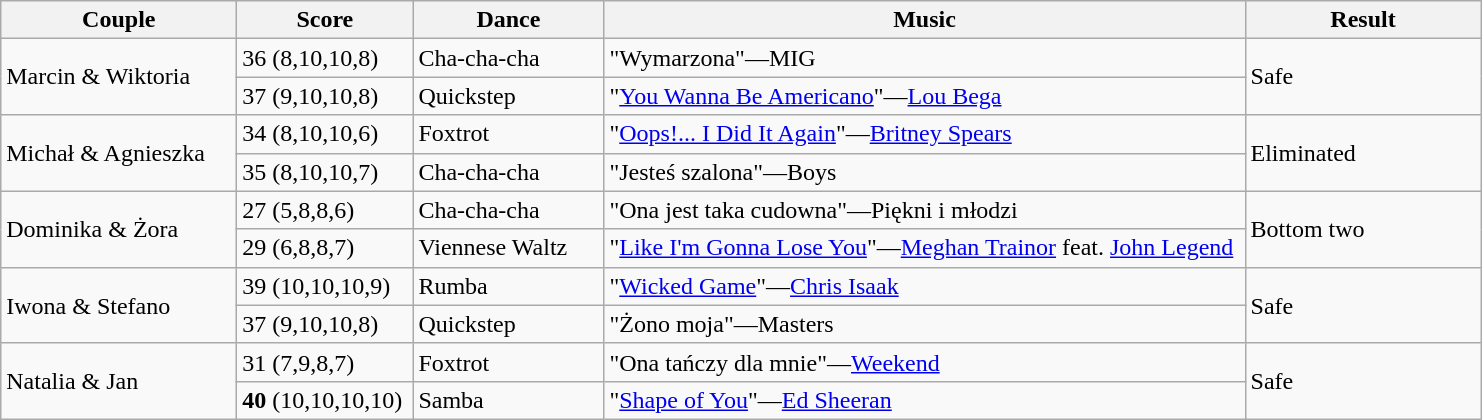<table class="wikitable">
<tr>
<th style="width:150px;">Couple</th>
<th style="width:110px;">Score</th>
<th style="width:120px;">Dance</th>
<th style="width:420px;">Music</th>
<th style="width:150px;">Result</th>
</tr>
<tr>
<td rowspan="2">Marcin & Wiktoria</td>
<td>36 (8,10,10,8)</td>
<td>Cha-cha-cha</td>
<td>"Wymarzona"—MIG</td>
<td rowspan="2">Safe</td>
</tr>
<tr>
<td>37 (9,10,10,8)</td>
<td>Quickstep</td>
<td>"<a href='#'>You Wanna Be Americano</a>"—<a href='#'>Lou Bega</a></td>
</tr>
<tr>
<td rowspan="2">Michał & Agnieszka</td>
<td>34 (8,10,10,6)</td>
<td>Foxtrot</td>
<td>"<a href='#'>Oops!... I Did It Again</a>"—<a href='#'>Britney Spears</a></td>
<td rowspan="2">Eliminated</td>
</tr>
<tr>
<td>35 (8,10,10,7)</td>
<td>Cha-cha-cha</td>
<td>"Jesteś szalona"—Boys</td>
</tr>
<tr>
<td rowspan="2">Dominika & Żora</td>
<td>27 (5,8,8,6)</td>
<td>Cha-cha-cha</td>
<td>"Ona jest taka cudowna"—Piękni i młodzi</td>
<td rowspan="2">Bottom two</td>
</tr>
<tr>
<td>29 (6,8,8,7)</td>
<td>Viennese Waltz</td>
<td>"<a href='#'>Like I'm Gonna Lose You</a>"—<a href='#'>Meghan Trainor</a> feat. <a href='#'>John Legend</a></td>
</tr>
<tr>
<td rowspan="2">Iwona & Stefano</td>
<td>39 (10,10,10,9)</td>
<td>Rumba</td>
<td>"<a href='#'>Wicked Game</a>"—<a href='#'>Chris Isaak</a></td>
<td rowspan="2">Safe</td>
</tr>
<tr>
<td>37 (9,10,10,8)</td>
<td>Quickstep</td>
<td>"Żono moja"—Masters</td>
</tr>
<tr>
<td rowspan="2">Natalia & Jan</td>
<td>31 (7,9,8,7)</td>
<td>Foxtrot</td>
<td>"Ona tańczy dla mnie"—<a href='#'>Weekend</a></td>
<td rowspan="2">Safe</td>
</tr>
<tr>
<td><strong>40</strong> (10,10,10,10)</td>
<td>Samba</td>
<td>"<a href='#'>Shape of You</a>"—<a href='#'>Ed Sheeran</a></td>
</tr>
</table>
